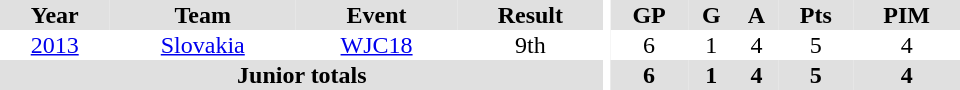<table border="0" cellpadding="1" cellspacing="0" ID="Table3" style="text-align:center; width:40em">
<tr ALIGN="center" bgcolor="#e0e0e0">
<th>Year</th>
<th>Team</th>
<th>Event</th>
<th>Result</th>
<th rowspan="99" bgcolor="#ffffff"></th>
<th>GP</th>
<th>G</th>
<th>A</th>
<th>Pts</th>
<th>PIM</th>
</tr>
<tr>
<td><a href='#'>2013</a></td>
<td><a href='#'>Slovakia</a></td>
<td><a href='#'>WJC18</a></td>
<td>9th</td>
<td>6</td>
<td>1</td>
<td>4</td>
<td>5</td>
<td>4</td>
</tr>
<tr bgcolor="#e0e0e0">
<th colspan="4">Junior totals</th>
<th>6</th>
<th>1</th>
<th>4</th>
<th>5</th>
<th>4</th>
</tr>
</table>
